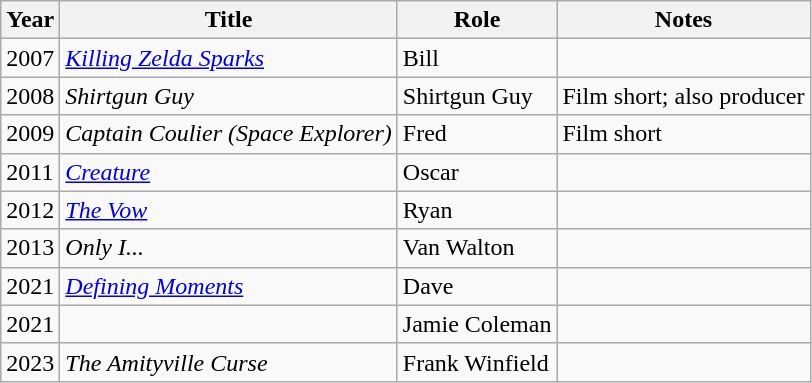<table class="wikitable sortable">
<tr>
<th>Year</th>
<th>Title</th>
<th>Role</th>
<th class="unsortable">Notes</th>
</tr>
<tr>
<td>2007</td>
<td><em><a href='#'>Killing Zelda Sparks</a></em></td>
<td>Bill</td>
<td></td>
</tr>
<tr>
<td>2008</td>
<td><em>Shirtgun Guy</em></td>
<td>Shirtgun Guy</td>
<td>Film short; also producer</td>
</tr>
<tr>
<td>2009</td>
<td><em>Captain Coulier (Space Explorer)</em></td>
<td>Fred</td>
<td>Film short</td>
</tr>
<tr>
<td>2011</td>
<td><em><a href='#'>Creature</a></em></td>
<td>Oscar</td>
<td></td>
</tr>
<tr>
<td>2012</td>
<td data-sort-value="Vow, The"><em><a href='#'>The Vow</a></em></td>
<td>Ryan</td>
<td></td>
</tr>
<tr>
<td>2013</td>
<td><em>Only I...</em></td>
<td>Van Walton</td>
<td></td>
</tr>
<tr>
<td>2021</td>
<td><a href='#'><em>Defining Moments</em></a></td>
<td>Dave</td>
</tr>
<tr>
<td>2021</td>
<td></td>
<td>Jamie Coleman</td>
<td></td>
</tr>
<tr>
<td>2023</td>
<td data-sort-value="Amityville Curse, The"><em>The Amityville Curse</em></td>
<td>Frank Winfield</td>
<td></td>
</tr>
</table>
